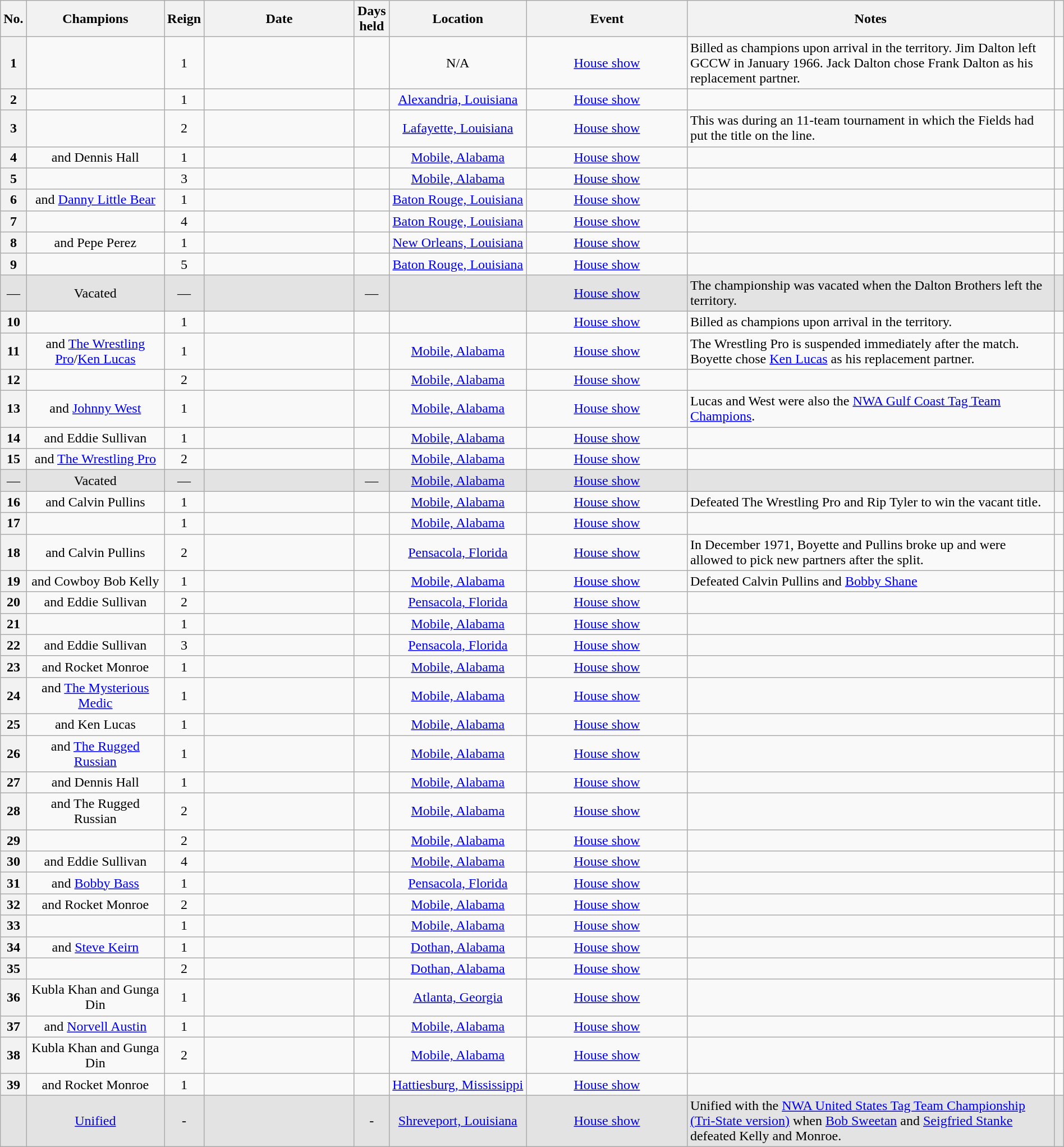<table class="wikitable sortable" style="text-align: center" width=100%>
<tr>
<th width=0 data-sort-type="number" scope="col">No.</th>
<th width=14% scope="col">Champions</th>
<th width=0 scope="col">Reign</th>
<th width=16% scope="col">Date</th>
<th width=0 data-sort-type="number" scope="col">Days held</th>
<th width=14% scope="col">Location</th>
<th width=17% scope="col">Event</th>
<th width=51% class="unsortable" scope="col">Notes</th>
<th width=0 class="unsortable" scope="col"></th>
</tr>
<tr>
<th scope=row>1</th>
<td><br></td>
<td>1</td>
<td></td>
<td></td>
<td>N/A</td>
<td><a href='#'>House show</a></td>
<td align=left>Billed as champions upon arrival in the territory. Jim Dalton left GCCW in January 1966. Jack Dalton chose Frank Dalton as his replacement partner.</td>
<td></td>
</tr>
<tr>
<th scope=row>2</th>
<td></td>
<td>1</td>
<td></td>
<td></td>
<td><a href='#'>Alexandria, Louisiana</a></td>
<td><a href='#'>House show</a></td>
<td></td>
<td> </td>
</tr>
<tr>
<th scope=row>3</th>
<td><br></td>
<td>2</td>
<td></td>
<td></td>
<td><a href='#'>Lafayette, Louisiana</a></td>
<td><a href='#'>House show</a></td>
<td align=left>This was during an 11-team tournament in which the Fields had put the title on the line.</td>
<td></td>
</tr>
<tr>
<th scope=row>4</th>
<td> and Dennis Hall</td>
<td>1</td>
<td></td>
<td></td>
<td><a href='#'>Mobile, Alabama</a></td>
<td><a href='#'>House show</a></td>
<td> </td>
<td align=center></td>
</tr>
<tr>
<th scope=row>5</th>
<td><br></td>
<td>3</td>
<td></td>
<td></td>
<td><a href='#'>Mobile, Alabama</a></td>
<td><a href='#'>House show</a></td>
<td></td>
<td> </td>
</tr>
<tr>
<th scope=row>6</th>
<td>  and <a href='#'>Danny Little Bear</a></td>
<td>1</td>
<td></td>
<td></td>
<td><a href='#'>Baton Rouge, Louisiana</a></td>
<td><a href='#'>House show</a></td>
<td></td>
<td> </td>
</tr>
<tr>
<th scope=row>7</th>
<td><br></td>
<td>4</td>
<td></td>
<td></td>
<td><a href='#'>Baton Rouge, Louisiana</a></td>
<td><a href='#'>House show</a></td>
<td></td>
<td></td>
</tr>
<tr>
<th scope=row>8</th>
<td> and Pepe Perez</td>
<td>1</td>
<td></td>
<td></td>
<td><a href='#'>New Orleans, Louisiana</a></td>
<td><a href='#'>House show</a></td>
<td></td>
<td> </td>
</tr>
<tr>
<th scope=row>9</th>
<td><br></td>
<td>5</td>
<td></td>
<td></td>
<td><a href='#'>Baton Rouge, Louisiana</a></td>
<td><a href='#'>House show</a></td>
<td></td>
<td></td>
</tr>
<tr style="background-color:#e3e3e3">
<td scope=row>—</td>
<td>Vacated</td>
<td>—</td>
<td></td>
<td>—</td>
<td></td>
<td><a href='#'>House show</a></td>
<td align=left>The championship was  vacated when the Dalton Brothers left the territory.</td>
<td></td>
</tr>
<tr>
<th scope=row>10</th>
<td><br></td>
<td>1</td>
<td></td>
<td></td>
<td></td>
<td><a href='#'>House show</a></td>
<td align=left>Billed as champions upon arrival in the territory.</td>
<td></td>
</tr>
<tr>
<th scope=row>11</th>
<td> and <a href='#'>The Wrestling Pro</a>/<a href='#'>Ken Lucas</a></td>
<td>1</td>
<td></td>
<td></td>
<td><a href='#'>Mobile, Alabama</a></td>
<td><a href='#'>House show</a></td>
<td align=left>The Wrestling Pro is suspended immediately after the match. Boyette chose <a href='#'>Ken Lucas</a> as his replacement partner.</td>
<td></td>
</tr>
<tr>
<th scope=row>12</th>
<td><br></td>
<td>2</td>
<td></td>
<td></td>
<td><a href='#'>Mobile, Alabama</a></td>
<td><a href='#'>House show</a></td>
<td></td>
<td></td>
</tr>
<tr>
<th scope=row>13</th>
<td>  and <a href='#'>Johnny West</a></td>
<td>1</td>
<td></td>
<td></td>
<td><a href='#'>Mobile, Alabama</a></td>
<td><a href='#'>House show</a></td>
<td align=left>Lucas and West were also the <a href='#'>NWA Gulf Coast Tag Team Champions</a>.</td>
<td></td>
</tr>
<tr>
<th scope=row>14</th>
<td> and Eddie Sullivan</td>
<td>1</td>
<td></td>
<td></td>
<td><a href='#'>Mobile, Alabama</a></td>
<td><a href='#'>House show</a></td>
<td></td>
<td></td>
</tr>
<tr>
<th scope=row>15</th>
<td> and <a href='#'>The Wrestling Pro</a></td>
<td>2</td>
<td></td>
<td></td>
<td><a href='#'>Mobile, Alabama</a></td>
<td><a href='#'>House show</a></td>
<td></td>
<td align=center></td>
</tr>
<tr style="background-color:#e3e3e3">
<td scope=row>—</td>
<td>Vacated</td>
<td>—</td>
<td></td>
<td>—</td>
<td><a href='#'>Mobile, Alabama</a></td>
<td><a href='#'>House show</a></td>
<td></td>
<td align=center></td>
</tr>
<tr>
<th scope=row>16</th>
<td>  and Calvin Pullins</td>
<td>1</td>
<td></td>
<td></td>
<td><a href='#'>Mobile, Alabama</a></td>
<td><a href='#'>House show</a></td>
<td align=left>Defeated The Wrestling Pro and Rip Tyler to win the vacant title.</td>
<td></td>
</tr>
<tr>
<th scope=row>17</th>
<td><br></td>
<td>1</td>
<td></td>
<td></td>
<td><a href='#'>Mobile, Alabama</a></td>
<td><a href='#'>House show</a></td>
<td></td>
<td></td>
</tr>
<tr>
<th scope=row>18</th>
<td>  and Calvin Pullins </td>
<td>2</td>
<td></td>
<td></td>
<td><a href='#'>Pensacola, Florida</a></td>
<td><a href='#'>House show</a></td>
<td align=left>In December 1971, Boyette and Pullins broke up and were allowed to pick new partners after the split.</td>
<td></td>
</tr>
<tr>
<th scope=row>19</th>
<td>  and Cowboy Bob Kelly</td>
<td>1</td>
<td></td>
<td></td>
<td><a href='#'>Mobile, Alabama</a></td>
<td><a href='#'>House show</a></td>
<td align=left>Defeated Calvin Pullins and <a href='#'>Bobby Shane</a></td>
<td></td>
</tr>
<tr>
<th scope=row>20</th>
<td> and Eddie Sullivan</td>
<td>2</td>
<td></td>
<td></td>
<td><a href='#'>Pensacola, Florida</a></td>
<td><a href='#'>House show</a></td>
<td></td>
<td></td>
</tr>
<tr>
<th scope=row>21</th>
<td><br></td>
<td>1</td>
<td></td>
<td></td>
<td><a href='#'>Mobile, Alabama</a></td>
<td><a href='#'>House show</a></td>
<td></td>
<td></td>
</tr>
<tr>
<th scope=row>22</th>
<td> and Eddie Sullivan</td>
<td>3</td>
<td></td>
<td></td>
<td><a href='#'>Pensacola, Florida</a></td>
<td><a href='#'>House show</a></td>
<td></td>
<td></td>
</tr>
<tr>
<th scope=row>23</th>
<td> and Rocket Monroe</td>
<td>1</td>
<td></td>
<td></td>
<td><a href='#'>Mobile, Alabama</a></td>
<td><a href='#'>House show</a></td>
<td></td>
<td></td>
</tr>
<tr>
<th scope=row>24</th>
<td>  and <a href='#'>The Mysterious Medic</a></td>
<td>1</td>
<td></td>
<td></td>
<td><a href='#'>Mobile, Alabama</a></td>
<td><a href='#'>House show</a></td>
<td></td>
<td></td>
</tr>
<tr>
<th scope=row>25</th>
<td>  and Ken Lucas </td>
<td>1</td>
<td></td>
<td></td>
<td><a href='#'>Mobile, Alabama</a></td>
<td><a href='#'>House show</a></td>
<td></td>
<td></td>
</tr>
<tr>
<th scope=row>26</th>
<td> and <a href='#'>The Rugged Russian</a></td>
<td>1</td>
<td></td>
<td></td>
<td><a href='#'>Mobile, Alabama</a></td>
<td><a href='#'>House show</a></td>
<td></td>
<td></td>
</tr>
<tr>
<th scope=row>27</th>
<td>  and Dennis Hall </td>
<td>1</td>
<td></td>
<td></td>
<td><a href='#'>Mobile, Alabama</a></td>
<td><a href='#'>House show</a></td>
<td></td>
<td></td>
</tr>
<tr>
<th scope=row>28</th>
<td> and The Rugged Russian</td>
<td>2</td>
<td></td>
<td></td>
<td><a href='#'>Mobile, Alabama</a></td>
<td><a href='#'>House show</a></td>
<td></td>
<td></td>
</tr>
<tr>
<th scope=row>29</th>
<td><br></td>
<td>2</td>
<td></td>
<td></td>
<td><a href='#'>Mobile, Alabama</a></td>
<td><a href='#'>House show</a></td>
<td></td>
<td></td>
</tr>
<tr>
<th scope=row>30</th>
<td> and Eddie Sullivan</td>
<td>4</td>
<td></td>
<td></td>
<td><a href='#'>Mobile, Alabama</a></td>
<td><a href='#'>House show</a></td>
<td></td>
<td></td>
</tr>
<tr>
<th scope=row>31</th>
<td> and <a href='#'>Bobby Bass</a></td>
<td>1</td>
<td></td>
<td></td>
<td><a href='#'>Pensacola, Florida</a></td>
<td><a href='#'>House show</a></td>
<td></td>
<td></td>
</tr>
<tr>
<th scope=row>32</th>
<td> and Rocket Monroe</td>
<td>2</td>
<td></td>
<td></td>
<td><a href='#'>Mobile, Alabama</a></td>
<td><a href='#'>House show</a></td>
<td></td>
<td></td>
</tr>
<tr>
<th scope=row>33</th>
<td><br></td>
<td>1</td>
<td></td>
<td></td>
<td><a href='#'>Mobile, Alabama</a></td>
<td><a href='#'>House show</a></td>
<td></td>
<td></td>
</tr>
<tr>
<th scope=row>34</th>
<td> and <a href='#'>Steve Keirn</a></td>
<td>1</td>
<td></td>
<td></td>
<td><a href='#'>Dothan, Alabama</a></td>
<td><a href='#'>House show</a></td>
<td></td>
<td></td>
</tr>
<tr>
<th scope=row>35</th>
<td><br></td>
<td>2</td>
<td></td>
<td></td>
<td><a href='#'>Dothan, Alabama</a></td>
<td><a href='#'>House show</a></td>
<td></td>
<td></td>
</tr>
<tr>
<th scope=row>36</th>
<td>Kubla Khan and Gunga Din</td>
<td>1</td>
<td></td>
<td></td>
<td><a href='#'>Atlanta, Georgia</a></td>
<td><a href='#'>House show</a></td>
<td></td>
<td></td>
</tr>
<tr>
<th scope=row>37</th>
<td>  and <a href='#'>Norvell Austin</a></td>
<td>1</td>
<td></td>
<td></td>
<td><a href='#'>Mobile, Alabama</a></td>
<td><a href='#'>House show</a></td>
<td></td>
<td></td>
</tr>
<tr>
<th scope=row>38</th>
<td>Kubla Khan and Gunga Din</td>
<td>2</td>
<td></td>
<td></td>
<td><a href='#'>Mobile, Alabama</a></td>
<td><a href='#'>House show</a></td>
<td></td>
<td></td>
</tr>
<tr>
<th scope=row>39</th>
<td>  and Rocket Monroe </td>
<td>1</td>
<td></td>
<td></td>
<td><a href='#'>Hattiesburg, Mississippi</a></td>
<td><a href='#'>House show</a></td>
<td></td>
<td></td>
</tr>
<tr style="background-color:#e3e3e3">
<td></td>
<td><a href='#'>Unified</a></td>
<td>-</td>
<td></td>
<td>-</td>
<td><a href='#'>Shreveport, Louisiana</a></td>
<td><a href='#'>House show</a></td>
<td align=left>Unified with the <a href='#'>NWA United States Tag Team Championship (Tri-State version)</a> when <a href='#'>Bob Sweetan</a> and <a href='#'>Seigfried Stanke</a> defeated Kelly and Monroe.</td>
<td></td>
</tr>
</table>
